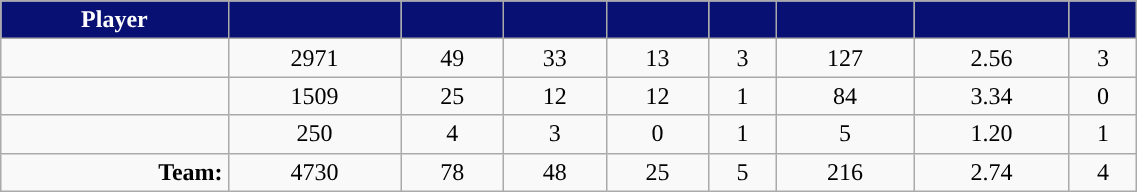<table class="wikitable sortable" style="width:60%; text-align:center;">
<tr>
<th style="color:white; background:#081073; ">Player</th>
<th style="color:white; background:#081073; "></th>
<th style="color:white; background:#081073; "></th>
<th style="color:white; background:#081073; "></th>
<th style="color:white; background:#081073; "></th>
<th style="color:white; background:#081073; "></th>
<th style="color:white; background:#081073; "></th>
<th style="color:white; background:#081073; "></th>
<th style="color:white; background:#081073; "></th>
</tr>
<tr align="center">
<td align="right"></td>
<td>2971</td>
<td>49</td>
<td>33</td>
<td>13</td>
<td>3</td>
<td>127</td>
<td>2.56</td>
<td>3</td>
</tr>
<tr align="center">
<td align="right"></td>
<td>1509</td>
<td>25</td>
<td>12</td>
<td>12</td>
<td>1</td>
<td>84</td>
<td>3.34</td>
<td>0</td>
</tr>
<tr align="center">
<td align="right"></td>
<td>250</td>
<td>4</td>
<td>3</td>
<td>0</td>
<td>1</td>
<td>5</td>
<td>1.20</td>
<td>1</td>
</tr>
<tr align="center">
<td align="right"><strong>Team:</strong></td>
<td>4730</td>
<td>78</td>
<td>48</td>
<td>25</td>
<td>5</td>
<td>216</td>
<td>2.74</td>
<td>4</td>
</tr>
</table>
